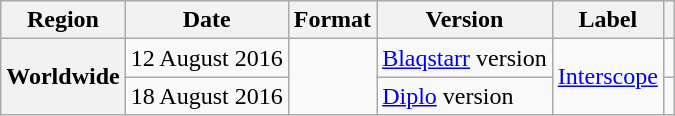<table class="wikitable plainrowheaders">
<tr>
<th scope="col">Region</th>
<th scope="col">Date</th>
<th scope="col">Format</th>
<th scope="col">Version</th>
<th scope="col">Label</th>
<th scope="col"></th>
</tr>
<tr>
<th scope="row" rowspan="2">Worldwide</th>
<td>12 August 2016</td>
<td rowspan="2"></td>
<td><a href='#'>Blaqstarr</a> version</td>
<td rowspan="2"><a href='#'>Interscope</a></td>
<td></td>
</tr>
<tr>
<td>18 August 2016</td>
<td><a href='#'>Diplo</a> version</td>
<td></td>
</tr>
</table>
